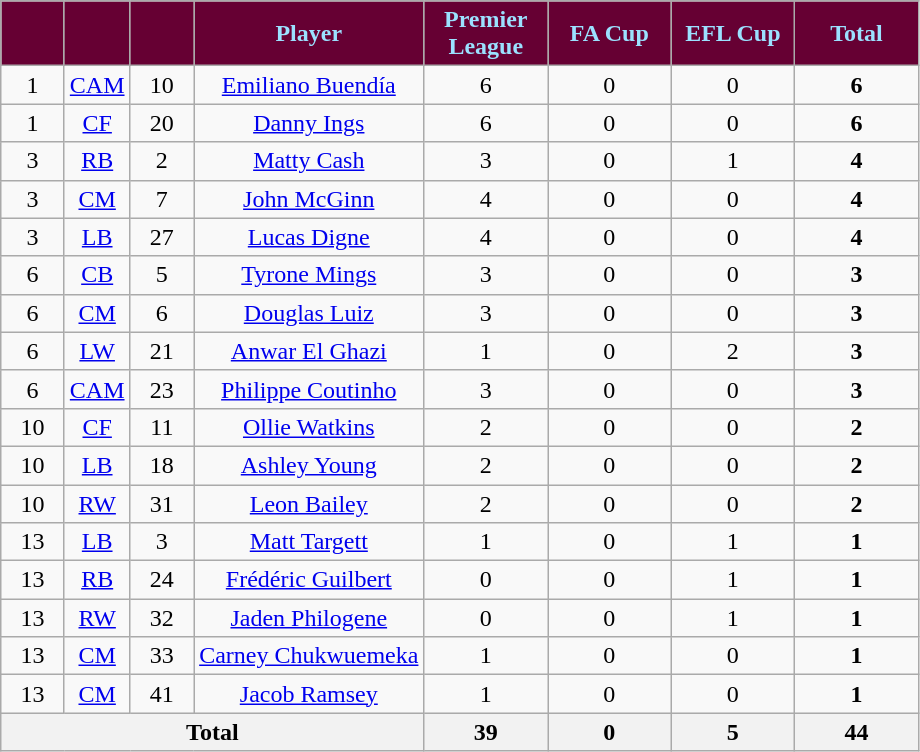<table class="wikitable sortable" style="text-align:center">
<tr>
<th style="background:#660033;color:#9be1ff; width:35px;"></th>
<th style="background:#660033;color:#9be1ff; width:35px;"></th>
<th style="background:#660033;color:#9be1ff; width:35px;"></th>
<th style="background:#660033;color:#9be1ff;">Player</th>
<th style="background:#660033;color:#9be1ff; width:75px;">Premier League</th>
<th style="background:#660033;color:#9be1ff; width:75px;">FA Cup</th>
<th style="background:#660033;color:#9be1ff; width:75px;">EFL Cup</th>
<th style="background:#660033;color:#9be1ff; width:75px;"><strong>Total</strong></th>
</tr>
<tr>
<td>1</td>
<td><a href='#'>CAM</a></td>
<td>10</td>
<td> <a href='#'>Emiliano Buendía</a></td>
<td>6</td>
<td>0</td>
<td>0</td>
<td><strong>6</strong></td>
</tr>
<tr>
<td>1</td>
<td><a href='#'>CF</a></td>
<td>20</td>
<td> <a href='#'>Danny Ings</a></td>
<td>6</td>
<td>0</td>
<td>0</td>
<td><strong>6</strong></td>
</tr>
<tr>
<td>3</td>
<td><a href='#'>RB</a></td>
<td>2</td>
<td> <a href='#'>Matty Cash</a></td>
<td>3</td>
<td>0</td>
<td>1</td>
<td><strong>4</strong></td>
</tr>
<tr>
<td>3</td>
<td><a href='#'>CM</a></td>
<td>7</td>
<td> <a href='#'>John McGinn</a></td>
<td>4</td>
<td>0</td>
<td>0</td>
<td><strong>4</strong></td>
</tr>
<tr>
<td>3</td>
<td><a href='#'>LB</a></td>
<td>27</td>
<td> <a href='#'>Lucas Digne</a></td>
<td>4</td>
<td>0</td>
<td>0</td>
<td><strong>4</strong></td>
</tr>
<tr>
<td>6</td>
<td><a href='#'>CB</a></td>
<td>5</td>
<td> <a href='#'>Tyrone Mings</a></td>
<td>3</td>
<td>0</td>
<td>0</td>
<td><strong>3</strong></td>
</tr>
<tr>
<td>6</td>
<td><a href='#'>CM</a></td>
<td>6</td>
<td> <a href='#'>Douglas Luiz</a></td>
<td>3</td>
<td>0</td>
<td>0</td>
<td><strong>3</strong></td>
</tr>
<tr>
<td>6</td>
<td><a href='#'>LW</a></td>
<td>21</td>
<td> <a href='#'>Anwar El Ghazi</a></td>
<td>1</td>
<td>0</td>
<td>2</td>
<td><strong>3</strong></td>
</tr>
<tr>
<td>6</td>
<td><a href='#'>CAM</a></td>
<td>23</td>
<td> <a href='#'>Philippe Coutinho</a></td>
<td>3</td>
<td>0</td>
<td>0</td>
<td><strong>3</strong></td>
</tr>
<tr>
<td>10</td>
<td><a href='#'>CF</a></td>
<td>11</td>
<td> <a href='#'>Ollie Watkins</a></td>
<td>2</td>
<td>0</td>
<td>0</td>
<td><strong>2</strong></td>
</tr>
<tr>
<td>10</td>
<td><a href='#'>LB</a></td>
<td>18</td>
<td> <a href='#'>Ashley Young</a></td>
<td>2</td>
<td>0</td>
<td>0</td>
<td><strong>2</strong></td>
</tr>
<tr>
<td>10</td>
<td><a href='#'>RW</a></td>
<td>31</td>
<td> <a href='#'>Leon Bailey</a></td>
<td>2</td>
<td>0</td>
<td>0</td>
<td><strong>2</strong></td>
</tr>
<tr>
<td>13</td>
<td><a href='#'>LB</a></td>
<td>3</td>
<td> <a href='#'>Matt Targett</a></td>
<td>1</td>
<td>0</td>
<td>1</td>
<td><strong>1</strong></td>
</tr>
<tr>
<td>13</td>
<td><a href='#'>RB</a></td>
<td>24</td>
<td> <a href='#'>Frédéric Guilbert</a></td>
<td>0</td>
<td>0</td>
<td>1</td>
<td><strong>1</strong></td>
</tr>
<tr>
<td>13</td>
<td><a href='#'>RW</a></td>
<td>32</td>
<td> <a href='#'>Jaden Philogene</a></td>
<td>0</td>
<td>0</td>
<td>1</td>
<td><strong>1</strong></td>
</tr>
<tr>
<td>13</td>
<td><a href='#'>CM</a></td>
<td>33</td>
<td> <a href='#'>Carney Chukwuemeka</a></td>
<td>1</td>
<td>0</td>
<td>0</td>
<td><strong>1</strong></td>
</tr>
<tr>
<td>13</td>
<td><a href='#'>CM</a></td>
<td>41</td>
<td> <a href='#'>Jacob Ramsey</a></td>
<td>1</td>
<td>0</td>
<td>0</td>
<td><strong>1</strong></td>
</tr>
<tr class="sortbottom">
<th colspan="4"><strong>Total</strong></th>
<th>39</th>
<th><strong>0</strong></th>
<th>5</th>
<th>44</th>
</tr>
</table>
